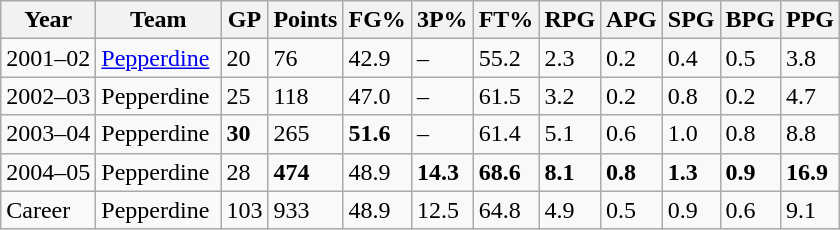<table class="wikitable">
<tr>
<th>Year</th>
<th>Team</th>
<th>GP</th>
<th>Points</th>
<th>FG%</th>
<th>3P%</th>
<th>FT%</th>
<th>RPG</th>
<th>APG</th>
<th>SPG</th>
<th>BPG</th>
<th>PPG</th>
</tr>
<tr>
<td>2001–02</td>
<td><a href='#'>Pepperdine</a></td>
<td>20</td>
<td>76</td>
<td>42.9</td>
<td>–</td>
<td>55.2</td>
<td>2.3</td>
<td>0.2</td>
<td>0.4</td>
<td>0.5</td>
<td>3.8</td>
</tr>
<tr>
<td>2002–03</td>
<td>Pepperdine </td>
<td>25</td>
<td>118</td>
<td>47.0</td>
<td>–</td>
<td>61.5</td>
<td>3.2</td>
<td>0.2</td>
<td>0.8</td>
<td>0.2</td>
<td>4.7</td>
</tr>
<tr>
<td>2003–04</td>
<td>Pepperdine </td>
<td><strong>30</strong></td>
<td>265</td>
<td><strong>51.6</strong></td>
<td>–</td>
<td>61.4</td>
<td>5.1</td>
<td>0.6</td>
<td>1.0</td>
<td>0.8</td>
<td>8.8</td>
</tr>
<tr>
<td>2004–05</td>
<td>Pepperdine </td>
<td>28</td>
<td><strong>474</strong></td>
<td>48.9</td>
<td><strong>14.3</strong></td>
<td><strong>68.6</strong></td>
<td><strong>8.1</strong></td>
<td><strong>0.8</strong></td>
<td><strong>1.3</strong></td>
<td><strong>0.9</strong></td>
<td><strong>16.9</strong></td>
</tr>
<tr>
<td>Career</td>
<td>Pepperdine </td>
<td>103</td>
<td>933</td>
<td>48.9</td>
<td>12.5</td>
<td>64.8</td>
<td>4.9</td>
<td>0.5</td>
<td>0.9</td>
<td>0.6</td>
<td>9.1</td>
</tr>
</table>
